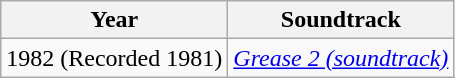<table class="wikitable">
<tr>
<th>Year</th>
<th>Soundtrack</th>
</tr>
<tr>
<td>1982 (Recorded 1981)</td>
<td><em><a href='#'>Grease 2 (soundtrack)</a></em></td>
</tr>
</table>
